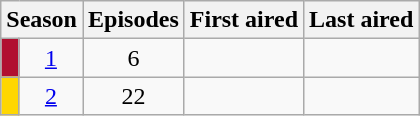<table class=wikitable style="text-align:center">
<tr>
<th colspan=2>Season</th>
<th>Episodes</th>
<th>First aired</th>
<th>Last aired</th>
</tr>
<tr>
<td style="width:5px; background:#B11030"></td>
<td><a href='#'>1</a></td>
<td>6</td>
<td></td>
<td></td>
</tr>
<tr>
<td style="width:5px; background:gold;"></td>
<td><a href='#'>2</a></td>
<td>22</td>
<td></td>
<td></td>
</tr>
</table>
